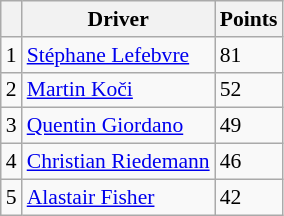<table class="wikitable" style="font-size: 90%;">
<tr>
<th></th>
<th>Driver</th>
<th>Points</th>
</tr>
<tr>
<td>1</td>
<td> <a href='#'>Stéphane Lefebvre</a></td>
<td>81</td>
</tr>
<tr>
<td>2</td>
<td> <a href='#'>Martin Koči</a></td>
<td>52</td>
</tr>
<tr>
<td>3</td>
<td> <a href='#'>Quentin Giordano</a></td>
<td>49</td>
</tr>
<tr>
<td>4</td>
<td> <a href='#'>Christian Riedemann</a></td>
<td>46</td>
</tr>
<tr>
<td>5</td>
<td> <a href='#'>Alastair Fisher</a></td>
<td>42</td>
</tr>
</table>
